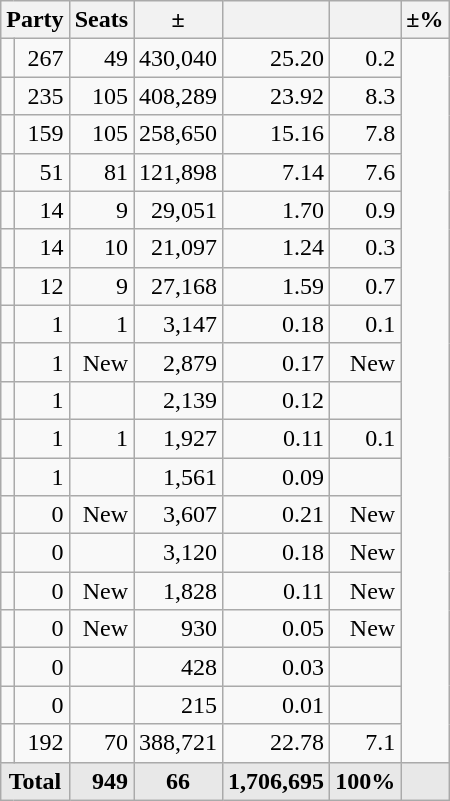<table class=wikitable>
<tr>
<th colspan=2 align=center valign=top>Party</th>
<th valign=top>Seats</th>
<th valign=top>±</th>
<th valign=top></th>
<th valign=top></th>
<th valign=top>±%</th>
</tr>
<tr>
<td></td>
<td align=right>267</td>
<td align=right>49</td>
<td align=right>430,040</td>
<td align=right>25.20</td>
<td align=right>0.2</td>
</tr>
<tr>
<td></td>
<td align=right>235</td>
<td align=right>105</td>
<td align=right>408,289</td>
<td align=right>23.92</td>
<td align=right>8.3</td>
</tr>
<tr>
<td></td>
<td align=right>159</td>
<td align=right>105</td>
<td align=right>258,650</td>
<td align=right>15.16</td>
<td align=right>7.8</td>
</tr>
<tr>
<td></td>
<td align=right>51</td>
<td align=right>81</td>
<td align=right>121,898</td>
<td align=right>7.14</td>
<td align=right>7.6</td>
</tr>
<tr>
<td></td>
<td align=right>14</td>
<td align=right>9</td>
<td align=right>29,051</td>
<td align=right>1.70</td>
<td align=right>0.9</td>
</tr>
<tr>
<td></td>
<td align=right>14</td>
<td align=right>10</td>
<td align=right>21,097</td>
<td align=right>1.24</td>
<td align=right>0.3</td>
</tr>
<tr>
<td></td>
<td align=right>12</td>
<td align=right>9</td>
<td align=right>27,168</td>
<td align=right>1.59</td>
<td align=right>0.7</td>
</tr>
<tr>
<td></td>
<td align=right>1</td>
<td align=right>1</td>
<td align=right>3,147</td>
<td align=right>0.18</td>
<td align=right>0.1</td>
</tr>
<tr>
<td></td>
<td align=right>1</td>
<td align=right>New</td>
<td align=right>2,879</td>
<td align=right>0.17</td>
<td align=right>New</td>
</tr>
<tr>
<td></td>
<td align=right>1</td>
<td align=right></td>
<td align=right>2,139</td>
<td align=right>0.12</td>
<td align=right></td>
</tr>
<tr>
<td></td>
<td align=right>1</td>
<td align=right>1</td>
<td align=right>1,927</td>
<td align=right>0.11</td>
<td align=right>0.1</td>
</tr>
<tr>
<td></td>
<td align=right>1</td>
<td align=right></td>
<td align=right>1,561</td>
<td align=right>0.09</td>
<td align=right></td>
</tr>
<tr>
<td></td>
<td align=right>0</td>
<td align=right>New</td>
<td align=right>3,607</td>
<td align=right>0.21</td>
<td align=right>New</td>
</tr>
<tr>
<td></td>
<td align=right>0</td>
<td align=right></td>
<td align=right>3,120</td>
<td align=right>0.18</td>
<td align=right>New</td>
</tr>
<tr>
<td></td>
<td align=right>0</td>
<td align=right>New</td>
<td align=right>1,828</td>
<td align=right>0.11</td>
<td align=right>New</td>
</tr>
<tr>
<td></td>
<td align=right>0</td>
<td align=right>New</td>
<td align=right>930</td>
<td align=right>0.05</td>
<td align=right>New</td>
</tr>
<tr>
<td></td>
<td align=right>0</td>
<td align=right></td>
<td align=right>428</td>
<td align=right>0.03</td>
<td align=right></td>
</tr>
<tr>
<td></td>
<td align=right>0</td>
<td align=right></td>
<td align=right>215</td>
<td align=right>0.01</td>
<td align=right></td>
</tr>
<tr>
<td></td>
<td align=right>192</td>
<td align=right>70</td>
<td align=right>388,721</td>
<td align=right>22.78</td>
<td align=right>7.1</td>
</tr>
<tr style="font-weight:bold; background:rgb(232,232,232);">
<td colspan=2 align=center>Total</td>
<td align=right>949</td>
<td align=center>66</td>
<td align=right>1,706,695</td>
<td align=center>100%</td>
<td></td>
</tr>
</table>
